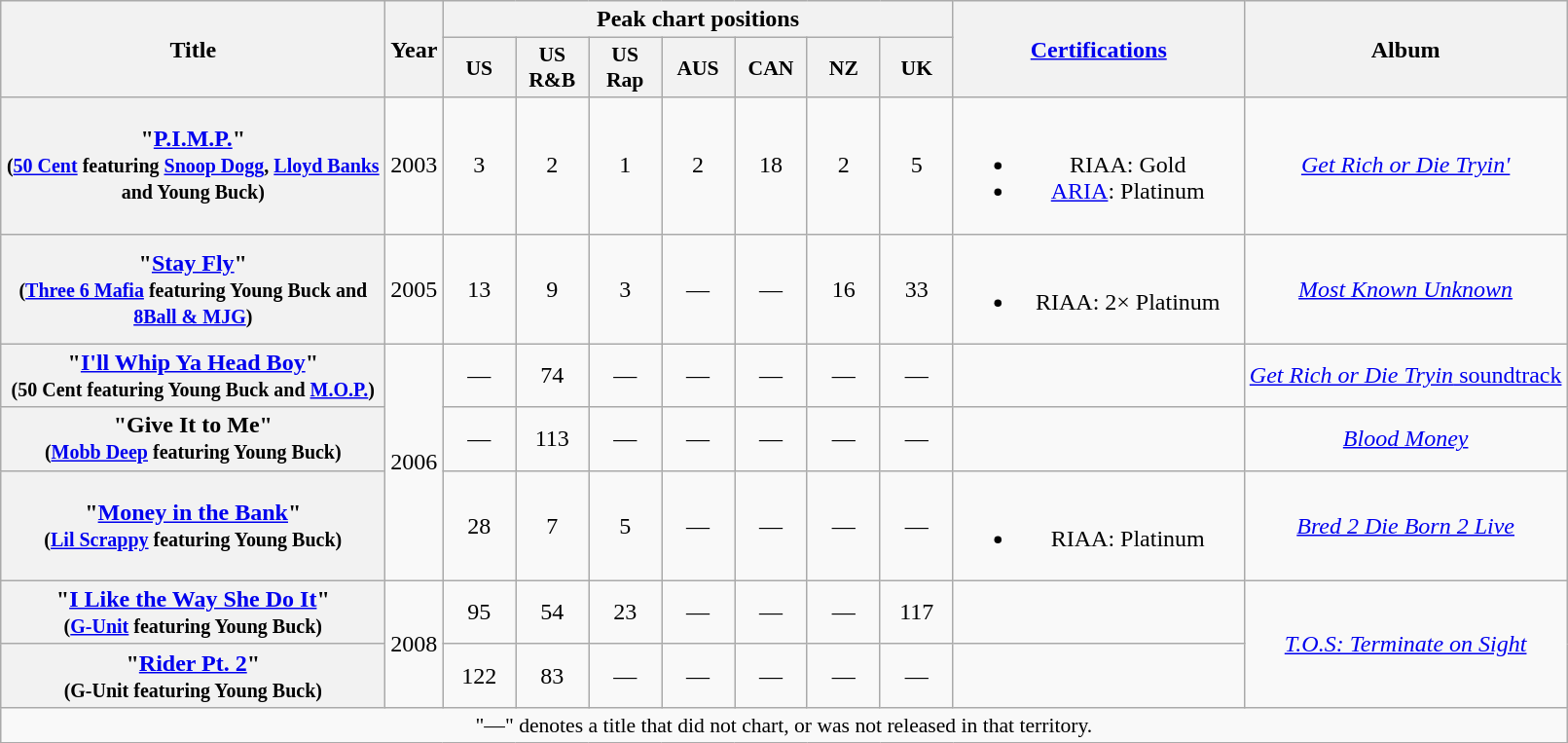<table class="wikitable plainrowheaders" style="text-align:center;" border="1">
<tr>
<th scope="col" rowspan="2" style="width:16em;">Title</th>
<th scope="col" rowspan="2">Year</th>
<th scope="col" colspan="7">Peak chart positions</th>
<th scope="col" rowspan="2" style="width:12em;"><a href='#'>Certifications</a></th>
<th scope="col" rowspan="2">Album</th>
</tr>
<tr>
<th style="width:3em; font-size:90%">US</th>
<th style="width:3em; font-size:90%">US<br>R&B</th>
<th style="width:3em; font-size:90%">US<br>Rap</th>
<th style="width:3em; font-size:90%">AUS</th>
<th style="width:3em; font-size:90%">CAN</th>
<th style="width:3em; font-size:90%">NZ</th>
<th style="width:3em; font-size:90%">UK</th>
</tr>
<tr>
<th scope="row">"<a href='#'>P.I.M.P.</a>"<br><small>(<a href='#'>50 Cent</a> featuring <a href='#'>Snoop Dogg</a>, <a href='#'>Lloyd Banks</a> and Young Buck)</small></th>
<td>2003</td>
<td>3</td>
<td>2</td>
<td>1</td>
<td>2</td>
<td>18</td>
<td>2</td>
<td>5</td>
<td><br><ul><li>RIAA: Gold</li><li><a href='#'>ARIA</a>: Platinum</li></ul></td>
<td><em><a href='#'>Get Rich or Die Tryin'</a></em></td>
</tr>
<tr>
<th scope="row">"<a href='#'>Stay Fly</a>"<br><small>(<a href='#'>Three 6 Mafia</a> featuring Young Buck and <a href='#'>8Ball & MJG</a>)</small></th>
<td>2005</td>
<td>13</td>
<td>9</td>
<td>3</td>
<td>—</td>
<td>—</td>
<td>16</td>
<td>33</td>
<td><br><ul><li>RIAA: 2× Platinum</li></ul></td>
<td><em><a href='#'>Most Known Unknown</a></em></td>
</tr>
<tr>
<th scope="row">"<a href='#'>I'll Whip Ya Head Boy</a>"<br><small>(50 Cent featuring Young Buck and <a href='#'>M.O.P.</a>)</small></th>
<td rowspan="3">2006</td>
<td>—</td>
<td>74</td>
<td>—</td>
<td>—</td>
<td>—</td>
<td>—</td>
<td>—</td>
<td></td>
<td><a href='#'><em>Get Rich or Die Tryin</em> soundtrack</a></td>
</tr>
<tr>
<th scope="row">"Give It to Me"<br><small>(<a href='#'>Mobb Deep</a> featuring Young Buck)</small></th>
<td>—</td>
<td>113</td>
<td>—</td>
<td>—</td>
<td>—</td>
<td>—</td>
<td>—</td>
<td></td>
<td><em><a href='#'>Blood Money</a></em></td>
</tr>
<tr>
<th scope="row">"<a href='#'>Money in the Bank</a>"<br><small>(<a href='#'>Lil Scrappy</a> featuring Young Buck)</small></th>
<td>28</td>
<td>7</td>
<td>5</td>
<td>—</td>
<td>—</td>
<td>—</td>
<td>—</td>
<td><br><ul><li>RIAA: Platinum </li></ul></td>
<td><em><a href='#'>Bred 2 Die Born 2 Live</a></em></td>
</tr>
<tr>
<th scope="row">"<a href='#'>I Like the Way She Do It</a>"<br><small>(<a href='#'>G-Unit</a> featuring Young Buck)</small></th>
<td rowspan="2">2008</td>
<td>95</td>
<td>54</td>
<td>23</td>
<td>—</td>
<td>—</td>
<td>—</td>
<td>117</td>
<td></td>
<td rowspan="2"><em><a href='#'>T.O.S: Terminate on Sight</a></em></td>
</tr>
<tr>
<th scope="row">"<a href='#'>Rider Pt. 2</a>"<br><small>(G-Unit featuring Young Buck)</small></th>
<td>122</td>
<td>83</td>
<td>—</td>
<td>—</td>
<td>—</td>
<td>—</td>
<td>—</td>
<td></td>
</tr>
<tr>
<td colspan="11" style="font-size:90%">"—" denotes a title that did not chart, or was not released in that territory.</td>
</tr>
</table>
